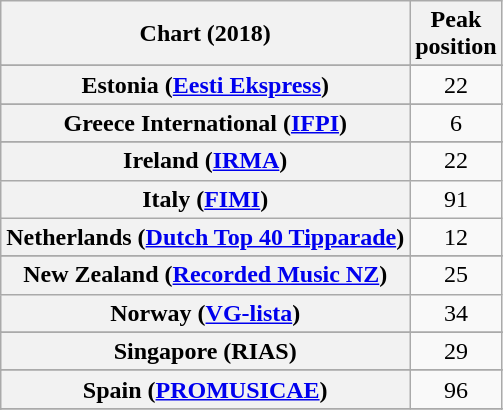<table class="wikitable plainrowheaders sortable" style="text-align:center">
<tr>
<th scope="col">Chart (2018)</th>
<th scope="col">Peak<br> position</th>
</tr>
<tr>
</tr>
<tr>
</tr>
<tr>
</tr>
<tr>
</tr>
<tr>
</tr>
<tr>
</tr>
<tr>
</tr>
<tr>
<th scope="row">Estonia (<a href='#'>Eesti Ekspress</a>)</th>
<td>22</td>
</tr>
<tr>
</tr>
<tr>
</tr>
<tr>
<th scope="row">Greece International (<a href='#'>IFPI</a>)</th>
<td>6</td>
</tr>
<tr>
</tr>
<tr>
</tr>
<tr>
<th scope="row">Ireland (<a href='#'>IRMA</a>)</th>
<td>22</td>
</tr>
<tr>
<th scope="row">Italy (<a href='#'>FIMI</a>)</th>
<td>91</td>
</tr>
<tr>
<th scope="row">Netherlands (<a href='#'>Dutch Top 40 Tipparade</a>)</th>
<td>12</td>
</tr>
<tr>
</tr>
<tr>
<th scope="row">New Zealand (<a href='#'>Recorded Music NZ</a>)</th>
<td>25</td>
</tr>
<tr>
<th scope="row">Norway (<a href='#'>VG-lista</a>)</th>
<td>34</td>
</tr>
<tr>
</tr>
<tr>
</tr>
<tr>
<th scope="row">Singapore (RIAS)</th>
<td>29</td>
</tr>
<tr>
</tr>
<tr>
</tr>
<tr>
<th scope="row">Spain (<a href='#'>PROMUSICAE</a>)</th>
<td>96</td>
</tr>
<tr>
</tr>
<tr>
</tr>
<tr>
</tr>
<tr>
</tr>
<tr>
</tr>
<tr>
</tr>
<tr>
</tr>
</table>
